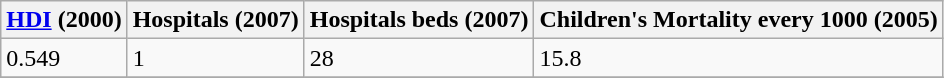<table class="wikitable" border="1">
<tr>
<th><a href='#'>HDI</a> (2000)</th>
<th>Hospitals (2007)</th>
<th>Hospitals beds (2007)</th>
<th>Children's Mortality every 1000 (2005)</th>
</tr>
<tr>
<td>0.549</td>
<td>1</td>
<td>28</td>
<td>15.8</td>
</tr>
<tr>
</tr>
</table>
